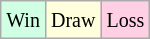<table class="wikitable">
<tr>
<td style="background-color: #d0ffe3;"><small>Win</small></td>
<td style="background-color: #ffffdd;"><small>Draw</small></td>
<td style="background-color: #ffd0e3;"><small>Loss</small></td>
</tr>
</table>
